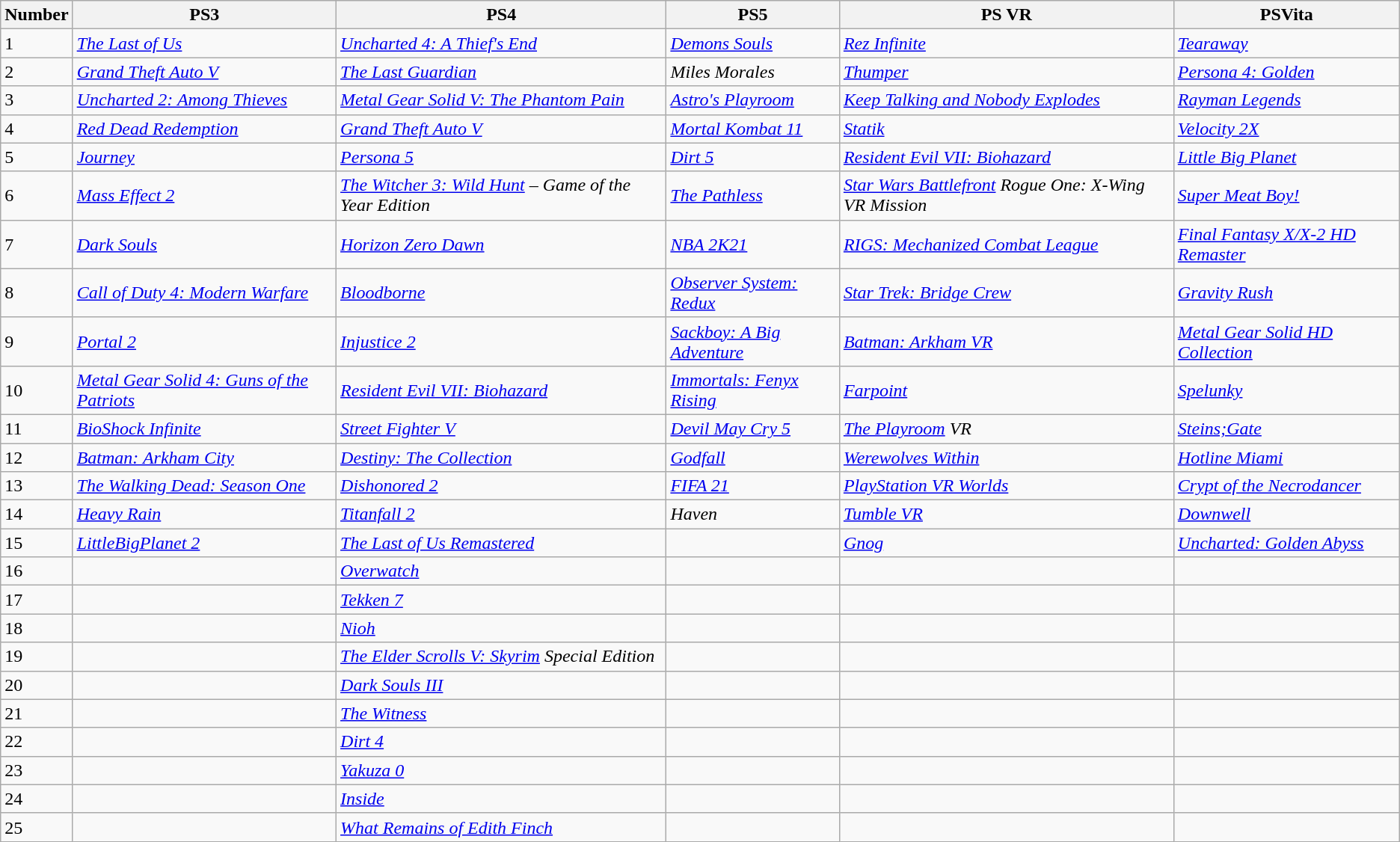<table class="wikitable">
<tr>
<th>Number</th>
<th>PS3</th>
<th>PS4</th>
<th>PS5</th>
<th>PS VR</th>
<th>PSVita</th>
</tr>
<tr>
<td>1</td>
<td><em><a href='#'>The Last of Us</a></em></td>
<td><em><a href='#'>Uncharted 4: A Thief's End</a></em></td>
<td><em><a href='#'>Demons Souls</a></em></td>
<td><em><a href='#'>Rez Infinite</a></em></td>
<td><em><a href='#'>Tearaway</a></em></td>
</tr>
<tr>
<td>2</td>
<td><em><a href='#'>Grand Theft Auto V</a></em></td>
<td><em><a href='#'>The Last Guardian</a></em></td>
<td><em>Miles Morales</em></td>
<td><em><a href='#'>Thumper</a></em></td>
<td><em><a href='#'>Persona 4: Golden</a></em></td>
</tr>
<tr>
<td>3</td>
<td><em><a href='#'>Uncharted 2: Among Thieves</a></em></td>
<td><em><a href='#'>Metal Gear Solid V: The Phantom Pain</a></em></td>
<td><em><a href='#'>Astro's Playroom</a></em></td>
<td><em><a href='#'>Keep Talking and Nobody Explodes</a></em></td>
<td><em><a href='#'>Rayman Legends</a></em></td>
</tr>
<tr>
<td>4</td>
<td><em><a href='#'>Red Dead Redemption</a></em></td>
<td><em><a href='#'>Grand Theft Auto V</a></em></td>
<td><em><a href='#'>Mortal Kombat 11</a></em></td>
<td><em><a href='#'>Statik</a></em></td>
<td><em><a href='#'>Velocity 2X</a></em></td>
</tr>
<tr>
<td>5</td>
<td><em><a href='#'>Journey</a></em></td>
<td><em><a href='#'>Persona 5</a></em></td>
<td><em><a href='#'>Dirt 5</a></em></td>
<td><em><a href='#'>Resident Evil VII: Biohazard</a></em></td>
<td><em><a href='#'>Little Big Planet</a></em></td>
</tr>
<tr>
<td>6</td>
<td><em><a href='#'>Mass Effect 2</a></em></td>
<td><em><a href='#'>The Witcher 3: Wild Hunt</a> – Game of the Year Edition</em></td>
<td><em><a href='#'>The Pathless</a></em></td>
<td><em><a href='#'>Star Wars Battlefront</a> Rogue One: X-Wing VR Mission</em></td>
<td><em><a href='#'>Super Meat Boy!</a></em></td>
</tr>
<tr>
<td>7</td>
<td><em><a href='#'>Dark Souls</a></em></td>
<td><em><a href='#'>Horizon Zero Dawn</a></em></td>
<td><em><a href='#'>NBA 2K21</a></em></td>
<td><em><a href='#'>RIGS: Mechanized Combat League</a></em></td>
<td><em><a href='#'>Final Fantasy X/X-2 HD Remaster</a></em></td>
</tr>
<tr>
<td>8</td>
<td><em><a href='#'>Call of Duty 4: Modern Warfare</a></em></td>
<td><em><a href='#'>Bloodborne</a></em></td>
<td><em><a href='#'>Observer System: Redux</a></em></td>
<td><em><a href='#'>Star Trek: Bridge Crew</a></em></td>
<td><em><a href='#'>Gravity Rush</a></em></td>
</tr>
<tr>
<td>9</td>
<td><em><a href='#'>Portal 2</a></em></td>
<td><em><a href='#'>Injustice 2</a></em></td>
<td><em><a href='#'>Sackboy: A Big Adventure</a></em></td>
<td><em><a href='#'>Batman: Arkham VR</a></em></td>
<td><em><a href='#'>Metal Gear Solid HD Collection</a></em></td>
</tr>
<tr>
<td>10</td>
<td><em><a href='#'>Metal Gear Solid 4: Guns of the Patriots</a></em></td>
<td><em><a href='#'>Resident Evil VII: Biohazard</a></em></td>
<td><em><a href='#'>Immortals: Fenyx Rising</a></em></td>
<td><em><a href='#'>Farpoint</a></em></td>
<td><em><a href='#'>Spelunky</a></em></td>
</tr>
<tr>
<td>11</td>
<td><em><a href='#'>BioShock Infinite</a></em></td>
<td><em><a href='#'>Street Fighter V</a></em></td>
<td><em><a href='#'>Devil May Cry 5</a></em></td>
<td><em><a href='#'>The Playroom</a> VR</em></td>
<td><em><a href='#'>Steins;Gate</a></em></td>
</tr>
<tr>
<td>12</td>
<td><em><a href='#'>Batman: Arkham City</a></em></td>
<td><em><a href='#'>Destiny: The Collection</a></em></td>
<td><em><a href='#'>Godfall</a></em></td>
<td><em><a href='#'>Werewolves Within</a></em></td>
<td><em><a href='#'>Hotline Miami</a></em></td>
</tr>
<tr>
<td>13</td>
<td><em><a href='#'>The Walking Dead: Season One</a></em></td>
<td><em><a href='#'>Dishonored 2</a></em></td>
<td><em><a href='#'>FIFA 21</a></em></td>
<td><em><a href='#'>PlayStation VR Worlds</a></em></td>
<td><em><a href='#'>Crypt of the Necrodancer</a></em></td>
</tr>
<tr>
<td>14</td>
<td><em><a href='#'>Heavy Rain</a></em></td>
<td><em><a href='#'>Titanfall 2</a></em></td>
<td><em>Haven</em></td>
<td><em><a href='#'>Tumble VR</a></em></td>
<td><em><a href='#'>Downwell</a></em></td>
</tr>
<tr>
<td>15</td>
<td><em><a href='#'>LittleBigPlanet 2</a></em></td>
<td><em><a href='#'>The Last of Us Remastered</a></em></td>
<td></td>
<td><em><a href='#'>Gnog</a></em></td>
<td><em><a href='#'>Uncharted: Golden Abyss</a></em></td>
</tr>
<tr>
<td>16</td>
<td></td>
<td><em><a href='#'>Overwatch</a></em></td>
<td></td>
<td></td>
<td></td>
</tr>
<tr>
<td>17</td>
<td></td>
<td><em><a href='#'>Tekken 7</a></em></td>
<td></td>
<td></td>
<td></td>
</tr>
<tr>
<td>18</td>
<td></td>
<td><em><a href='#'>Nioh</a></em></td>
<td></td>
<td></td>
<td></td>
</tr>
<tr>
<td>19</td>
<td></td>
<td><em><a href='#'>The Elder Scrolls V: Skyrim</a> Special Edition</em></td>
<td></td>
<td></td>
<td></td>
</tr>
<tr>
<td>20</td>
<td></td>
<td><em><a href='#'>Dark Souls III</a></em></td>
<td></td>
<td></td>
<td></td>
</tr>
<tr>
<td>21</td>
<td></td>
<td><em><a href='#'>The Witness</a></em></td>
<td></td>
<td></td>
<td></td>
</tr>
<tr>
<td>22</td>
<td></td>
<td><em><a href='#'>Dirt 4</a></em></td>
<td></td>
<td></td>
<td></td>
</tr>
<tr>
<td>23</td>
<td></td>
<td><em><a href='#'>Yakuza 0</a></em></td>
<td></td>
<td></td>
<td></td>
</tr>
<tr>
<td>24</td>
<td></td>
<td><em><a href='#'>Inside</a></em></td>
<td></td>
<td></td>
<td></td>
</tr>
<tr>
<td>25</td>
<td></td>
<td><em><a href='#'>What Remains of Edith Finch</a></em></td>
<td></td>
<td></td>
<td></td>
</tr>
</table>
